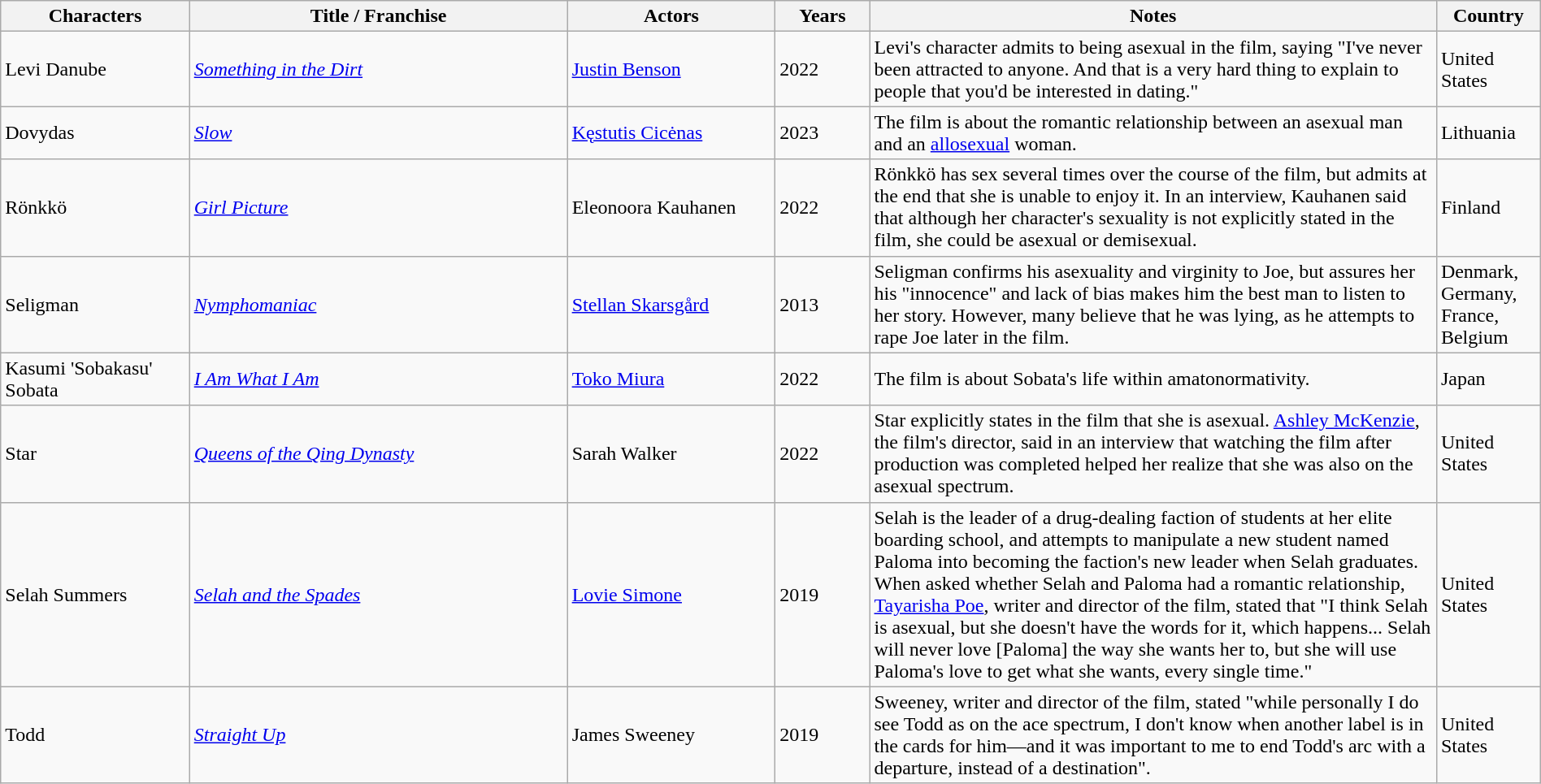<table class="wikitable sortable" style="width: 100%">
<tr>
<th style="width:10%;">Characters</th>
<th style="width:20%;">Title / Franchise</th>
<th style="width:11%;">Actors</th>
<th style="width:5%;">Years</th>
<th style="width:30%;">Notes</th>
<th style="width:5%;">Country</th>
</tr>
<tr>
<td>Levi Danube</td>
<td><em><a href='#'>Something in the Dirt</a></em></td>
<td><a href='#'>Justin Benson</a></td>
<td>2022</td>
<td>Levi's character admits to being asexual in the film, saying "I've never been attracted to anyone. And that is a very hard thing to explain to people that you'd be interested in dating."</td>
<td>United States</td>
</tr>
<tr>
<td>Dovydas</td>
<td><em><a href='#'>Slow</a></em></td>
<td><a href='#'>Kęstutis Cicėnas</a></td>
<td>2023</td>
<td>The film is about the romantic relationship between an asexual man and an <a href='#'>allosexual</a> woman.</td>
<td>Lithuania</td>
</tr>
<tr>
<td>Rönkkö</td>
<td><em><a href='#'>Girl Picture</a></em></td>
<td>Eleonoora Kauhanen</td>
<td>2022</td>
<td>Rönkkö has sex several times over the course of the film, but admits at the end that she is unable to enjoy it. In an interview, Kauhanen said that although her character's sexuality is not explicitly stated in the film, she could be asexual or demisexual.</td>
<td>Finland</td>
</tr>
<tr>
<td>Seligman</td>
<td><em><a href='#'>Nymphomaniac</a></em></td>
<td><a href='#'>Stellan Skarsgård</a></td>
<td>2013</td>
<td>Seligman confirms his asexuality and virginity to Joe, but assures her his "innocence" and lack of bias makes him the best man to listen to her story. However, many believe that he was lying, as he attempts to rape Joe later in the film.</td>
<td>Denmark, Germany, France, Belgium</td>
</tr>
<tr>
<td>Kasumi 'Sobakasu' Sobata</td>
<td><em><a href='#'>I Am What I Am</a></em></td>
<td><a href='#'>Toko Miura</a></td>
<td>2022</td>
<td>The film is about Sobata's life within amatonormativity.</td>
<td>Japan</td>
</tr>
<tr>
<td>Star</td>
<td><em><a href='#'>Queens of the Qing Dynasty</a></em></td>
<td>Sarah Walker</td>
<td>2022</td>
<td>Star explicitly states in the film that she is asexual. <a href='#'>Ashley McKenzie</a>, the film's director, said in an interview that watching the film after production was completed helped her realize that she was also on the asexual spectrum.</td>
<td>United States</td>
</tr>
<tr>
<td>Selah Summers</td>
<td><em><a href='#'>Selah and the Spades</a></em></td>
<td><a href='#'>Lovie Simone</a></td>
<td>2019</td>
<td>Selah is the leader of a drug-dealing faction of students at her elite boarding school, and attempts to manipulate a new student named Paloma into becoming the faction's new leader when Selah graduates. When asked whether Selah and Paloma had a romantic relationship, <a href='#'>Tayarisha Poe</a>, writer and director of the film, stated that "I think Selah is asexual, but she doesn't have the words for it, which happens... Selah will never love [Paloma] the way she wants her to, but she will use Paloma's love to get what she wants, every single time."</td>
<td>United States</td>
</tr>
<tr>
<td>Todd</td>
<td><em><a href='#'>Straight Up</a></em></td>
<td>James Sweeney</td>
<td>2019</td>
<td>Sweeney, writer and director of the film, stated "while personally I do see Todd as on the ace spectrum, I don't know when another label is in the cards for him—and it was important to me to end Todd's arc with a departure, instead of a destination".</td>
<td>United States</td>
</tr>
</table>
